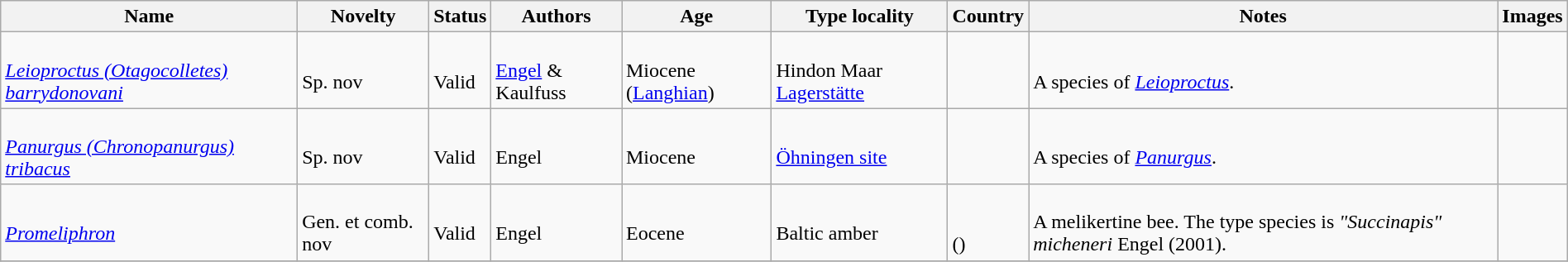<table class="wikitable sortable" align="center" width="100%">
<tr>
<th>Name</th>
<th>Novelty</th>
<th>Status</th>
<th>Authors</th>
<th>Age</th>
<th>Type locality</th>
<th>Country</th>
<th>Notes</th>
<th>Images</th>
</tr>
<tr>
<td><br><em><a href='#'>Leioproctus (Otagocolletes) barrydonovani</a></em></td>
<td><br>Sp. nov</td>
<td><br>Valid</td>
<td><br><a href='#'>Engel</a> & Kaulfuss</td>
<td><br>Miocene (<a href='#'>Langhian</a>)</td>
<td><br>Hindon Maar <a href='#'>Lagerstätte</a></td>
<td><br></td>
<td><br>A species of <em><a href='#'>Leioproctus</a></em>.</td>
<td></td>
</tr>
<tr>
<td><br><em><a href='#'>Panurgus (Chronopanurgus) tribacus</a></em></td>
<td><br>Sp. nov</td>
<td><br>Valid</td>
<td><br>Engel</td>
<td><br>Miocene</td>
<td><br><a href='#'>Öhningen site</a></td>
<td><br></td>
<td><br>A species of <em><a href='#'>Panurgus</a></em>.</td>
<td></td>
</tr>
<tr>
<td><br><em><a href='#'>Promeliphron</a></em></td>
<td><br>Gen. et comb. nov</td>
<td><br>Valid</td>
<td><br>Engel</td>
<td><br>Eocene</td>
<td><br>Baltic amber</td>
<td><br><br>()</td>
<td><br>A melikertine bee. The type species is <em>"Succinapis" micheneri</em> Engel (2001).</td>
<td></td>
</tr>
<tr>
</tr>
</table>
